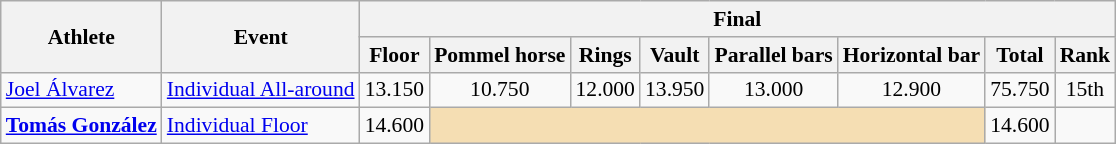<table class="wikitable" style="font-size:90%">
<tr>
<th rowspan="2">Athlete</th>
<th rowspan="2">Event</th>
<th colspan = "8">Final</th>
</tr>
<tr>
<th>Floor</th>
<th>Pommel horse</th>
<th>Rings</th>
<th>Vault</th>
<th>Parallel bars</th>
<th>Horizontal bar</th>
<th>Total</th>
<th>Rank</th>
</tr>
<tr>
<td><a href='#'>Joel Álvarez</a></td>
<td><a href='#'>Individual All-around</a></td>
<td align=center>13.150</td>
<td align=center>10.750</td>
<td align=center>12.000</td>
<td align=center>13.950</td>
<td align=center>13.000</td>
<td align=center>12.900</td>
<td align=center>75.750</td>
<td align=center>15th</td>
</tr>
<tr>
<td><strong><a href='#'>Tomás González</a></strong></td>
<td><a href='#'>Individual Floor</a></td>
<td align=center>14.600</td>
<td colspan=5 bgcolor=wheat></td>
<td align=center>14.600</td>
<td align=center></td>
</tr>
</table>
